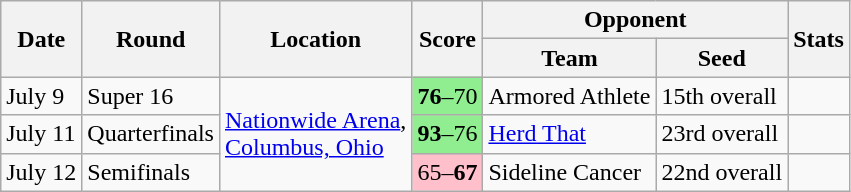<table class="wikitable">
<tr>
<th rowspan=2>Date</th>
<th rowspan=2>Round</th>
<th rowspan=2>Location</th>
<th rowspan=2>Score</th>
<th colspan=2>Opponent</th>
<th rowspan=2>Stats</th>
</tr>
<tr>
<th>Team</th>
<th>Seed</th>
</tr>
<tr>
<td>July 9</td>
<td>Super 16</td>
<td rowspan=3><a href='#'>Nationwide Arena</a>,<br><a href='#'>Columbus, Ohio</a></td>
<td bgcolor=lightgreen><strong>76</strong>–70</td>
<td>Armored Athlete</td>
<td>15th overall</td>
<td></td>
</tr>
<tr>
<td>July 11</td>
<td>Quarterfinals</td>
<td bgcolor=lightgreen><strong>93</strong>–76</td>
<td><a href='#'>Herd That</a></td>
<td>23rd overall</td>
<td></td>
</tr>
<tr>
<td>July 12</td>
<td>Semifinals</td>
<td bgcolor=pink>65–<strong>67</strong></td>
<td>Sideline Cancer</td>
<td>22nd overall</td>
<td></td>
</tr>
</table>
